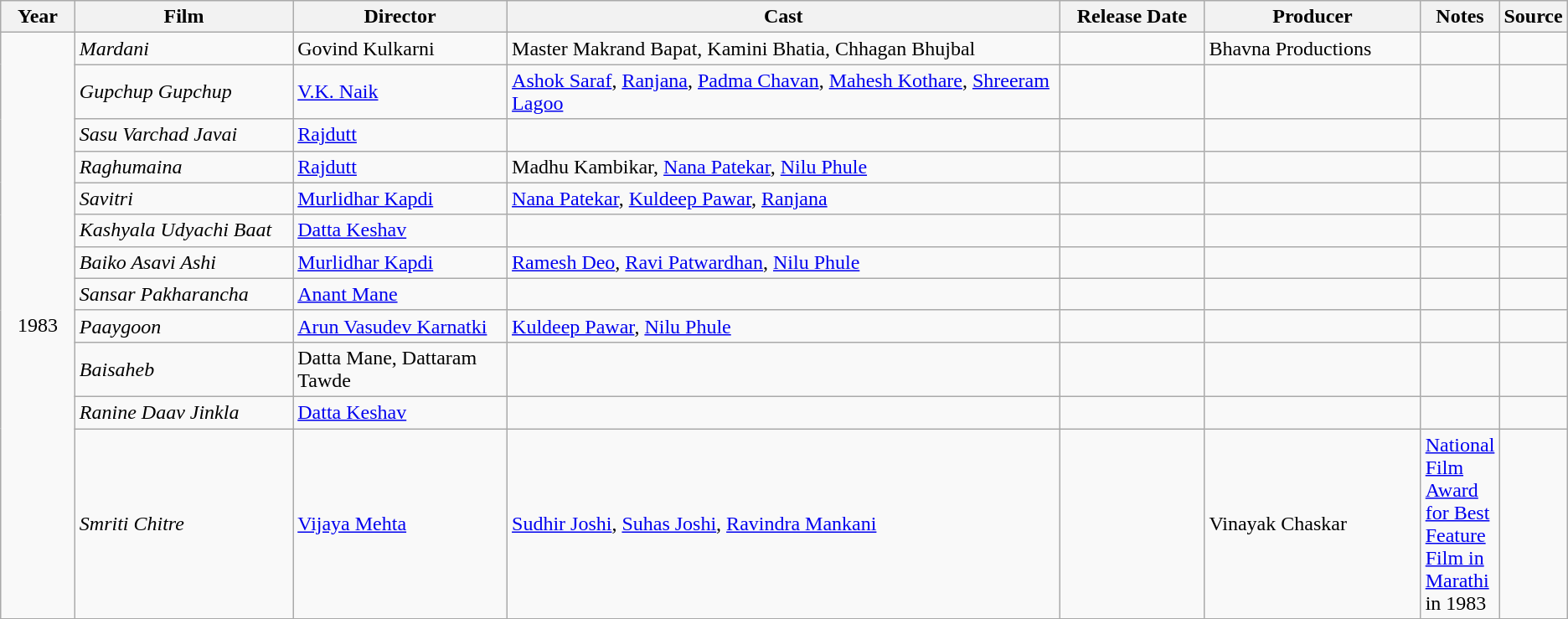<table class ="wikitable sortable collapsible">
<tr>
<th style="width: 05%;">Year</th>
<th style="width: 15%;">Film</th>
<th style="width: 15%;">Director</th>
<th style="width: 40%;" class="unsortable">Cast</th>
<th style="width: 10%;">Release Date</th>
<th style="width: 15%;" class="unsortable">Producer</th>
<th style="width: 15%;" class="unsortable">Notes</th>
<th style="width: 15%;" class="unsortable">Source</th>
</tr>
<tr>
<td rowspan=12 align="center">1983</td>
<td><em>Mardani </em></td>
<td>Govind Kulkarni</td>
<td>Master Makrand Bapat, Kamini Bhatia, Chhagan Bhujbal</td>
<td></td>
<td>Bhavna Productions</td>
<td></td>
<td></td>
</tr>
<tr>
<td><em>Gupchup Gupchup</em></td>
<td><a href='#'>V.K. Naik</a></td>
<td><a href='#'>Ashok Saraf</a>, <a href='#'>Ranjana</a>, <a href='#'>Padma Chavan</a>, <a href='#'>Mahesh Kothare</a>, <a href='#'>Shreeram Lagoo</a></td>
<td></td>
<td></td>
<td></td>
<td></td>
</tr>
<tr>
<td><em>Sasu Varchad Javai</em></td>
<td><a href='#'>Rajdutt</a></td>
<td></td>
<td></td>
<td></td>
<td></td>
<td></td>
</tr>
<tr>
<td><em>Raghumaina </em></td>
<td><a href='#'>Rajdutt</a></td>
<td>Madhu Kambikar, <a href='#'>Nana Patekar</a>, <a href='#'>Nilu Phule</a></td>
<td></td>
<td></td>
<td></td>
<td></td>
</tr>
<tr>
<td><em>Savitri</em></td>
<td><a href='#'>Murlidhar Kapdi</a></td>
<td><a href='#'>Nana Patekar</a>, <a href='#'>Kuldeep Pawar</a>, <a href='#'>Ranjana</a></td>
<td></td>
<td></td>
<td></td>
<td></td>
</tr>
<tr>
<td><em>Kashyala Udyachi Baat</em></td>
<td><a href='#'>Datta Keshav</a></td>
<td></td>
<td></td>
<td></td>
<td></td>
<td></td>
</tr>
<tr>
<td><em>Baiko Asavi Ashi </em></td>
<td><a href='#'>Murlidhar Kapdi</a></td>
<td><a href='#'>Ramesh Deo</a>, <a href='#'>Ravi Patwardhan</a>, <a href='#'>Nilu Phule</a></td>
<td></td>
<td></td>
<td></td>
<td></td>
</tr>
<tr>
<td><em>Sansar Pakharancha</em></td>
<td><a href='#'>Anant Mane</a></td>
<td></td>
<td></td>
<td></td>
<td></td>
<td></td>
</tr>
<tr>
<td><em>Paaygoon </em></td>
<td><a href='#'>Arun Vasudev Karnatki</a></td>
<td><a href='#'>Kuldeep Pawar</a>, <a href='#'>Nilu Phule</a></td>
<td></td>
<td></td>
<td></td>
<td></td>
</tr>
<tr>
<td><em>Baisaheb </em></td>
<td>Datta Mane, Dattaram Tawde</td>
<td></td>
<td></td>
<td></td>
<td></td>
<td></td>
</tr>
<tr>
<td><em>Ranine Daav Jinkla</em></td>
<td><a href='#'>Datta Keshav</a></td>
<td></td>
<td></td>
<td></td>
<td></td>
<td></td>
</tr>
<tr>
<td><em>Smriti Chitre </em></td>
<td><a href='#'>Vijaya Mehta</a></td>
<td><a href='#'>Sudhir Joshi</a>, <a href='#'>Suhas Joshi</a>, <a href='#'>Ravindra Mankani</a></td>
<td></td>
<td>Vinayak Chaskar</td>
<td><a href='#'>National Film Award for Best Feature Film in Marathi</a> in 1983</td>
<td></td>
</tr>
<tr>
</tr>
</table>
